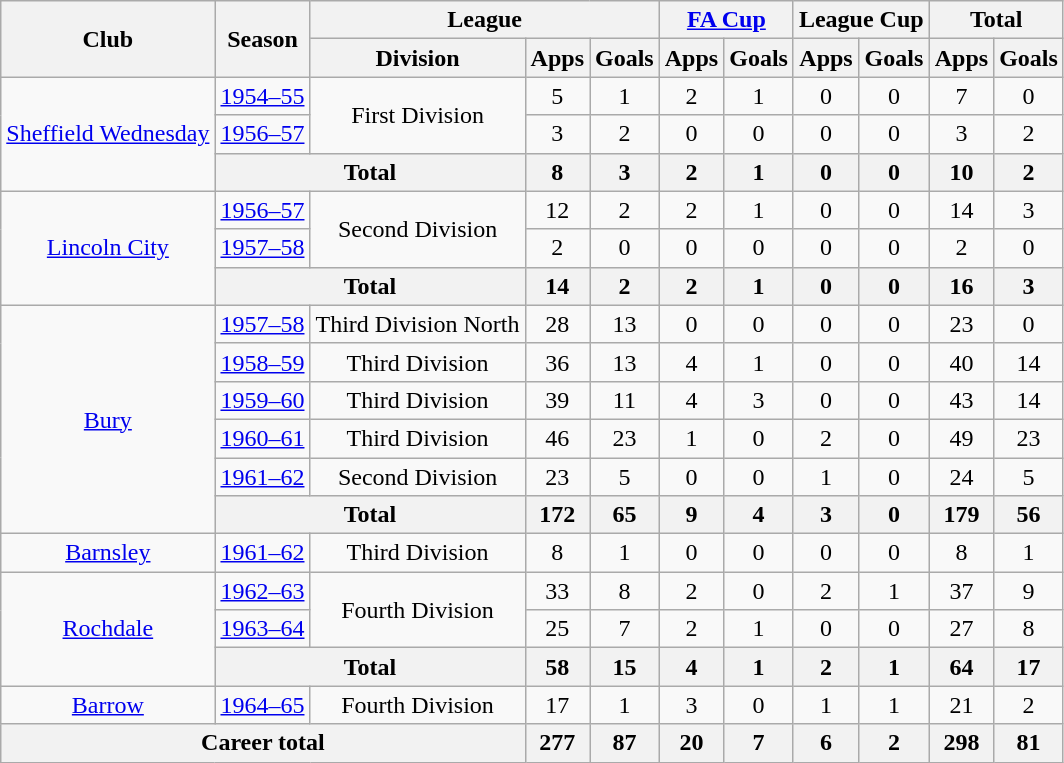<table class="wikitable" style="text-align:center">
<tr>
<th rowspan="2">Club</th>
<th rowspan="2">Season</th>
<th colspan="3">League</th>
<th colspan="2"><a href='#'>FA Cup</a></th>
<th colspan="2">League Cup</th>
<th colspan="2">Total</th>
</tr>
<tr>
<th>Division</th>
<th>Apps</th>
<th>Goals</th>
<th>Apps</th>
<th>Goals</th>
<th>Apps</th>
<th>Goals</th>
<th>Apps</th>
<th>Goals</th>
</tr>
<tr>
<td rowspan="3"><a href='#'>Sheffield Wednesday</a></td>
<td><a href='#'>1954–55</a></td>
<td rowspan="2">First Division</td>
<td>5</td>
<td>1</td>
<td>2</td>
<td>1</td>
<td>0</td>
<td>0</td>
<td>7</td>
<td>0</td>
</tr>
<tr>
<td><a href='#'>1956–57</a></td>
<td>3</td>
<td>2</td>
<td>0</td>
<td>0</td>
<td>0</td>
<td>0</td>
<td>3</td>
<td>2</td>
</tr>
<tr>
<th colspan="2">Total</th>
<th>8</th>
<th>3</th>
<th>2</th>
<th>1</th>
<th>0</th>
<th>0</th>
<th>10</th>
<th>2</th>
</tr>
<tr>
<td rowspan="3"><a href='#'>Lincoln City</a></td>
<td><a href='#'>1956–57</a></td>
<td rowspan="2">Second Division</td>
<td>12</td>
<td>2</td>
<td>2</td>
<td>1</td>
<td>0</td>
<td>0</td>
<td>14</td>
<td>3</td>
</tr>
<tr>
<td><a href='#'>1957–58</a></td>
<td>2</td>
<td>0</td>
<td>0</td>
<td>0</td>
<td>0</td>
<td>0</td>
<td>2</td>
<td>0</td>
</tr>
<tr>
<th colspan="2">Total</th>
<th>14</th>
<th>2</th>
<th>2</th>
<th>1</th>
<th>0</th>
<th>0</th>
<th>16</th>
<th>3</th>
</tr>
<tr>
<td rowspan="6"><a href='#'>Bury</a></td>
<td><a href='#'>1957–58</a></td>
<td>Third Division North</td>
<td>28</td>
<td>13</td>
<td>0</td>
<td>0</td>
<td>0</td>
<td>0</td>
<td>23</td>
<td>0</td>
</tr>
<tr>
<td><a href='#'>1958–59</a></td>
<td>Third Division</td>
<td>36</td>
<td>13</td>
<td>4</td>
<td>1</td>
<td>0</td>
<td>0</td>
<td>40</td>
<td>14</td>
</tr>
<tr>
<td><a href='#'>1959–60</a></td>
<td>Third Division</td>
<td>39</td>
<td>11</td>
<td>4</td>
<td>3</td>
<td>0</td>
<td>0</td>
<td>43</td>
<td>14</td>
</tr>
<tr>
<td><a href='#'>1960–61</a></td>
<td>Third Division</td>
<td>46</td>
<td>23</td>
<td>1</td>
<td>0</td>
<td>2</td>
<td>0</td>
<td>49</td>
<td>23</td>
</tr>
<tr>
<td><a href='#'>1961–62</a></td>
<td>Second Division</td>
<td>23</td>
<td>5</td>
<td>0</td>
<td>0</td>
<td>1</td>
<td>0</td>
<td>24</td>
<td>5</td>
</tr>
<tr>
<th colspan="2">Total</th>
<th>172</th>
<th>65</th>
<th>9</th>
<th>4</th>
<th>3</th>
<th>0</th>
<th>179</th>
<th>56</th>
</tr>
<tr>
<td><a href='#'>Barnsley</a></td>
<td><a href='#'>1961–62</a></td>
<td>Third Division</td>
<td>8</td>
<td>1</td>
<td>0</td>
<td>0</td>
<td>0</td>
<td>0</td>
<td>8</td>
<td>1</td>
</tr>
<tr>
<td rowspan="3"><a href='#'>Rochdale</a></td>
<td><a href='#'>1962–63</a></td>
<td rowspan="2">Fourth Division</td>
<td>33</td>
<td>8</td>
<td>2</td>
<td>0</td>
<td>2</td>
<td>1</td>
<td>37</td>
<td>9</td>
</tr>
<tr>
<td><a href='#'>1963–64</a></td>
<td>25</td>
<td>7</td>
<td>2</td>
<td>1</td>
<td>0</td>
<td>0</td>
<td>27</td>
<td>8</td>
</tr>
<tr>
<th colspan="2">Total</th>
<th>58</th>
<th>15</th>
<th>4</th>
<th>1</th>
<th>2</th>
<th>1</th>
<th>64</th>
<th>17</th>
</tr>
<tr>
<td><a href='#'>Barrow</a></td>
<td><a href='#'>1964–65</a></td>
<td>Fourth Division</td>
<td>17</td>
<td>1</td>
<td>3</td>
<td>0</td>
<td>1</td>
<td>1</td>
<td>21</td>
<td>2</td>
</tr>
<tr>
<th colspan="3">Career total</th>
<th>277</th>
<th>87</th>
<th>20</th>
<th>7</th>
<th>6</th>
<th>2</th>
<th>298</th>
<th>81</th>
</tr>
</table>
